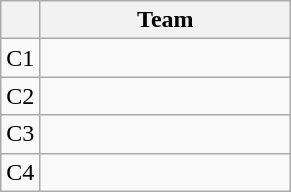<table class="wikitable" style="display:inline-table;">
<tr>
<th></th>
<th width=160>Team</th>
</tr>
<tr>
<td align=center>C1</td>
<td></td>
</tr>
<tr>
<td align=center>C2</td>
<td></td>
</tr>
<tr>
<td align=center>C3</td>
<td></td>
</tr>
<tr>
<td align=center>C4</td>
<td></td>
</tr>
</table>
